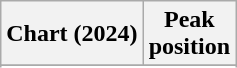<table class="wikitable sortable plainrowheaders" style="text-align:center">
<tr>
<th scope="col">Chart (2024)</th>
<th scope="col">Peak<br>position</th>
</tr>
<tr>
</tr>
<tr>
</tr>
</table>
